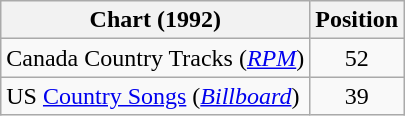<table class="wikitable sortable">
<tr>
<th scope="col">Chart (1992)</th>
<th scope="col">Position</th>
</tr>
<tr>
<td>Canada Country Tracks (<em><a href='#'>RPM</a></em>)</td>
<td align="center">52</td>
</tr>
<tr>
<td>US <a href='#'>Country Songs</a> (<em><a href='#'>Billboard</a></em>)</td>
<td align="center">39</td>
</tr>
</table>
